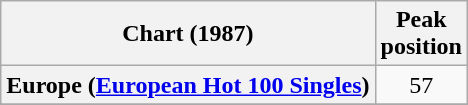<table class="wikitable sortable plainrowheaders" style="text-align:center">
<tr>
<th>Chart (1987)</th>
<th>Peak<br>position</th>
</tr>
<tr>
<th scope="row">Europe (<a href='#'>European Hot 100 Singles</a>)</th>
<td>57</td>
</tr>
<tr>
</tr>
<tr>
</tr>
<tr>
</tr>
</table>
